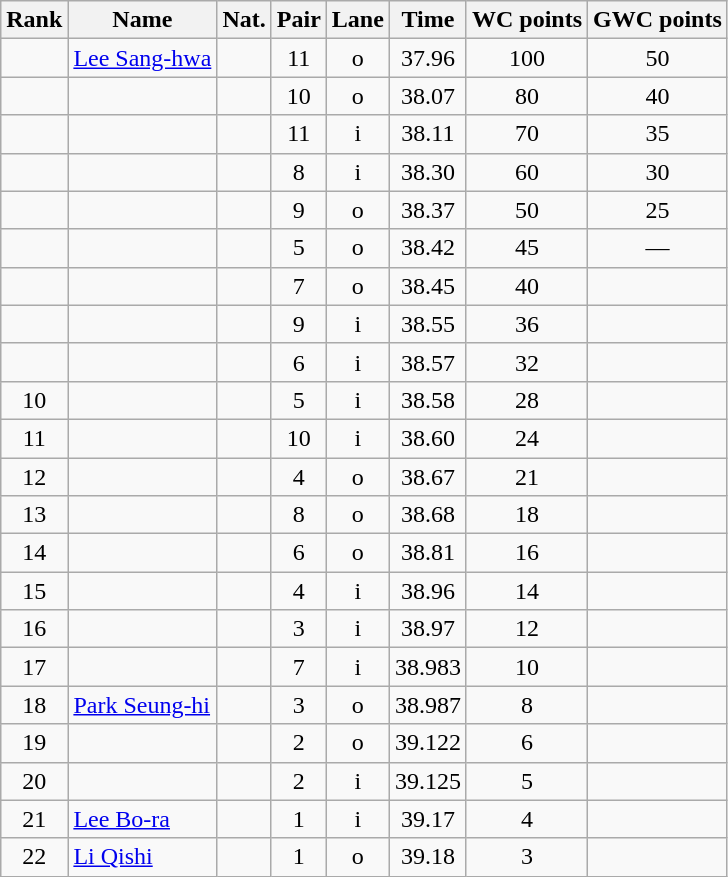<table class="wikitable sortable" style="text-align:center">
<tr>
<th>Rank</th>
<th>Name</th>
<th>Nat.</th>
<th>Pair</th>
<th>Lane</th>
<th>Time</th>
<th>WC points</th>
<th>GWC points</th>
</tr>
<tr>
<td></td>
<td align=left><a href='#'>Lee Sang-hwa</a></td>
<td></td>
<td>11</td>
<td>o</td>
<td>37.96</td>
<td>100</td>
<td>50</td>
</tr>
<tr>
<td></td>
<td align=left></td>
<td></td>
<td>10</td>
<td>o</td>
<td>38.07</td>
<td>80</td>
<td>40</td>
</tr>
<tr>
<td></td>
<td align=left></td>
<td></td>
<td>11</td>
<td>i</td>
<td>38.11</td>
<td>70</td>
<td>35</td>
</tr>
<tr>
<td></td>
<td align=left></td>
<td></td>
<td>8</td>
<td>i</td>
<td>38.30</td>
<td>60</td>
<td>30</td>
</tr>
<tr>
<td></td>
<td align=left></td>
<td></td>
<td>9</td>
<td>o</td>
<td>38.37</td>
<td>50</td>
<td>25</td>
</tr>
<tr>
<td></td>
<td align=left></td>
<td></td>
<td>5</td>
<td>o</td>
<td>38.42</td>
<td>45</td>
<td>—</td>
</tr>
<tr>
<td></td>
<td align=left></td>
<td></td>
<td>7</td>
<td>o</td>
<td>38.45</td>
<td>40</td>
<td></td>
</tr>
<tr>
<td></td>
<td align=left></td>
<td></td>
<td>9</td>
<td>i</td>
<td>38.55</td>
<td>36</td>
<td></td>
</tr>
<tr>
<td></td>
<td align=left></td>
<td></td>
<td>6</td>
<td>i</td>
<td>38.57</td>
<td>32</td>
<td></td>
</tr>
<tr>
<td>10</td>
<td align=left></td>
<td></td>
<td>5</td>
<td>i</td>
<td>38.58</td>
<td>28</td>
<td></td>
</tr>
<tr>
<td>11</td>
<td align=left></td>
<td></td>
<td>10</td>
<td>i</td>
<td>38.60</td>
<td>24</td>
<td></td>
</tr>
<tr>
<td>12</td>
<td align=left></td>
<td></td>
<td>4</td>
<td>o</td>
<td>38.67</td>
<td>21</td>
<td></td>
</tr>
<tr>
<td>13</td>
<td align=left></td>
<td></td>
<td>8</td>
<td>o</td>
<td>38.68</td>
<td>18</td>
<td></td>
</tr>
<tr>
<td>14</td>
<td align=left></td>
<td></td>
<td>6</td>
<td>o</td>
<td>38.81</td>
<td>16</td>
<td></td>
</tr>
<tr>
<td>15</td>
<td align=left></td>
<td></td>
<td>4</td>
<td>i</td>
<td>38.96</td>
<td>14</td>
<td></td>
</tr>
<tr>
<td>16</td>
<td align=left></td>
<td></td>
<td>3</td>
<td>i</td>
<td>38.97</td>
<td>12</td>
<td></td>
</tr>
<tr>
<td>17</td>
<td align=left></td>
<td></td>
<td>7</td>
<td>i</td>
<td>38.983</td>
<td>10</td>
<td></td>
</tr>
<tr>
<td>18</td>
<td align=left><a href='#'>Park Seung-hi</a></td>
<td></td>
<td>3</td>
<td>o</td>
<td>38.987</td>
<td>8</td>
<td></td>
</tr>
<tr>
<td>19</td>
<td align=left></td>
<td></td>
<td>2</td>
<td>o</td>
<td>39.122</td>
<td>6</td>
<td></td>
</tr>
<tr>
<td>20</td>
<td align=left></td>
<td></td>
<td>2</td>
<td>i</td>
<td>39.125</td>
<td>5</td>
<td></td>
</tr>
<tr>
<td>21</td>
<td align=left><a href='#'>Lee Bo-ra</a></td>
<td></td>
<td>1</td>
<td>i</td>
<td>39.17</td>
<td>4</td>
<td></td>
</tr>
<tr>
<td>22</td>
<td align=left><a href='#'>Li Qishi</a></td>
<td></td>
<td>1</td>
<td>o</td>
<td>39.18</td>
<td>3</td>
<td></td>
</tr>
</table>
